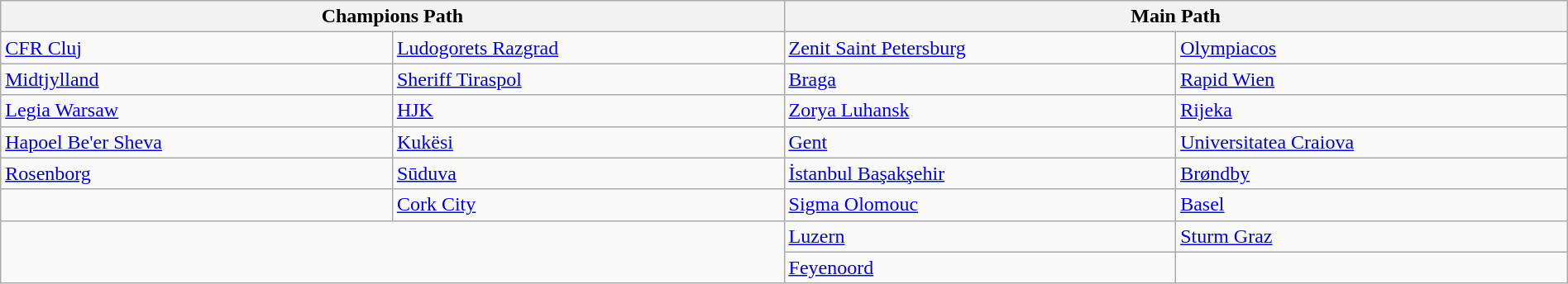<table class="wikitable" style="table-layout:fixed;width:100%;">
<tr>
<th colspan="2">Champions Path</th>
<th colspan="2">Main Path</th>
</tr>
<tr>
<td width=25%> <a href='#'>CFR Cluj</a> </td>
<td width=25%> <a href='#'>Ludogorets Razgrad</a> </td>
<td width=25%> <a href='#'>Zenit Saint Petersburg</a> </td>
<td width=25%> <a href='#'>Olympiacos</a> </td>
</tr>
<tr>
<td> <a href='#'>Midtjylland</a> </td>
<td> <a href='#'>Sheriff Tiraspol</a> </td>
<td> <a href='#'>Braga</a> </td>
<td> <a href='#'>Rapid Wien</a> </td>
</tr>
<tr>
<td> <a href='#'>Legia Warsaw</a> </td>
<td> <a href='#'>HJK</a> </td>
<td> <a href='#'>Zorya Luhansk</a> </td>
<td> <a href='#'>Rijeka</a> </td>
</tr>
<tr>
<td> <a href='#'>Hapoel Be'er Sheva</a> </td>
<td> <a href='#'>Kukësi</a> </td>
<td> <a href='#'>Gent</a> </td>
<td> <a href='#'>Universitatea Craiova</a> </td>
</tr>
<tr>
<td> <a href='#'>Rosenborg</a> </td>
<td> <a href='#'>Sūduva</a> </td>
<td> <a href='#'>İstanbul Başakşehir</a> </td>
<td> <a href='#'>Brøndby</a> </td>
</tr>
<tr>
<td></td>
<td> <a href='#'>Cork City</a> </td>
<td> <a href='#'>Sigma Olomouc</a> </td>
<td> <a href='#'>Basel</a> </td>
</tr>
<tr>
<td rowspan="2" colspan="2"></td>
<td> <a href='#'>Luzern</a> </td>
<td> <a href='#'>Sturm Graz</a> </td>
</tr>
<tr>
<td> <a href='#'>Feyenoord</a> </td>
<td></td>
</tr>
</table>
